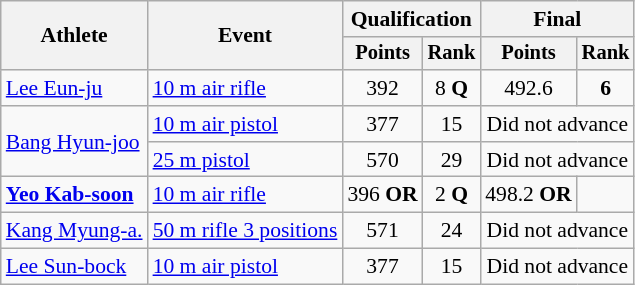<table class="wikitable" style="font-size:90%">
<tr>
<th rowspan="2">Athlete</th>
<th rowspan="2">Event</th>
<th colspan=2>Qualification</th>
<th colspan=2>Final</th>
</tr>
<tr style="font-size:95%">
<th>Points</th>
<th>Rank</th>
<th>Points</th>
<th>Rank</th>
</tr>
<tr align=center>
<td align=left><a href='#'>Lee Eun-ju</a></td>
<td align=left><a href='#'>10 m air rifle</a></td>
<td>392</td>
<td>8 <strong>Q</strong></td>
<td>492.6</td>
<td><strong>6</strong></td>
</tr>
<tr align=center>
<td align=left rowspan=2><a href='#'>Bang Hyun-joo</a></td>
<td align=left><a href='#'>10 m air pistol</a></td>
<td>377</td>
<td>15</td>
<td colspan=2>Did not advance</td>
</tr>
<tr align=center>
<td align=left><a href='#'>25 m pistol</a></td>
<td>570</td>
<td>29</td>
<td colspan=2>Did not advance</td>
</tr>
<tr align=center>
<td align=left><strong><a href='#'>Yeo Kab-soon</a></strong></td>
<td align=left><a href='#'>10 m air rifle</a></td>
<td>396 <strong>OR</strong></td>
<td>2 <strong>Q</strong></td>
<td>498.2 <strong>OR</strong></td>
<td></td>
</tr>
<tr align=center>
<td align=left><a href='#'>Kang Myung-a.</a></td>
<td align=left><a href='#'>50 m rifle 3 positions</a></td>
<td>571</td>
<td>24</td>
<td colspan=2>Did not advance</td>
</tr>
<tr align=center>
<td align=left><a href='#'>Lee Sun-bock</a></td>
<td align=left><a href='#'>10 m air pistol</a></td>
<td>377</td>
<td>15</td>
<td colspan=2>Did not advance</td>
</tr>
</table>
